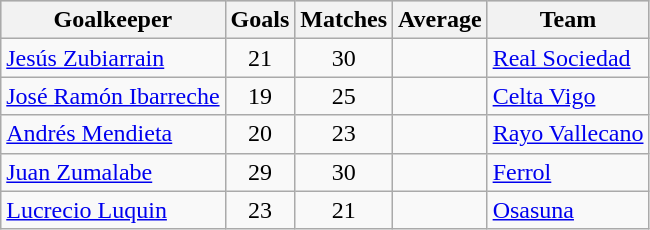<table class="wikitable sortable" class="wikitable">
<tr style="background:#ccc; text-align:center;">
<th>Goalkeeper</th>
<th>Goals</th>
<th>Matches</th>
<th>Average</th>
<th>Team</th>
</tr>
<tr>
<td> <a href='#'>Jesús Zubiarrain</a></td>
<td style="text-align:center;">21</td>
<td style="text-align:center;">30</td>
<td style="text-align:center;"></td>
<td><a href='#'>Real Sociedad</a></td>
</tr>
<tr>
<td> <a href='#'>José Ramón Ibarreche</a></td>
<td style="text-align:center;">19</td>
<td style="text-align:center;">25</td>
<td style="text-align:center;"></td>
<td><a href='#'>Celta Vigo</a></td>
</tr>
<tr>
<td> <a href='#'>Andrés Mendieta</a></td>
<td style="text-align:center;">20</td>
<td style="text-align:center;">23</td>
<td style="text-align:center;"></td>
<td><a href='#'>Rayo Vallecano</a></td>
</tr>
<tr>
<td> <a href='#'>Juan Zumalabe</a></td>
<td style="text-align:center;">29</td>
<td style="text-align:center;">30</td>
<td style="text-align:center;"></td>
<td><a href='#'>Ferrol</a></td>
</tr>
<tr>
<td> <a href='#'>Lucrecio Luquin</a></td>
<td style="text-align:center;">23</td>
<td style="text-align:center;">21</td>
<td style="text-align:center;"></td>
<td><a href='#'>Osasuna</a></td>
</tr>
</table>
